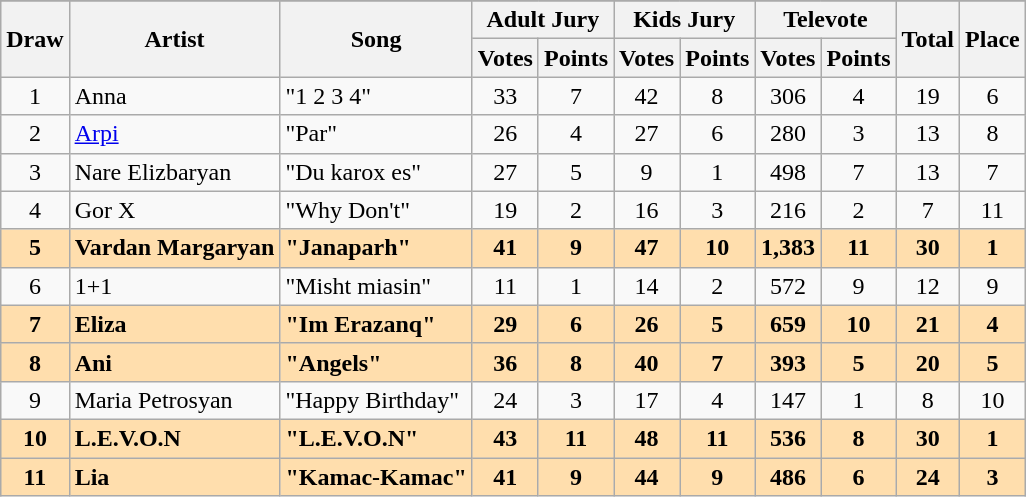<table class="sortable wikitable" style="margin: 1em auto 1em auto; text-align:center;">
<tr>
</tr>
<tr>
<th rowspan="2" scope="col">Draw</th>
<th rowspan="2" scope="col">Artist</th>
<th rowspan="2" scope="col">Song</th>
<th colspan="2" scope="col">Adult Jury</th>
<th colspan="2" scope="col">Kids Jury</th>
<th colspan="2" scope="col">Televote</th>
<th rowspan="2" scope="col">Total</th>
<th rowspan="2" scope="col">Place</th>
</tr>
<tr>
<th>Votes</th>
<th>Points</th>
<th>Votes</th>
<th>Points</th>
<th>Votes</th>
<th>Points</th>
</tr>
<tr>
<td>1</td>
<td align="left">Anna</td>
<td align="left">"1 2 3 4"</td>
<td>33</td>
<td>7</td>
<td>42</td>
<td>8</td>
<td>306</td>
<td>4</td>
<td>19</td>
<td>6</td>
</tr>
<tr>
<td>2</td>
<td align="left"><a href='#'>Arpi</a></td>
<td align="left">"Par"</td>
<td>26</td>
<td>4</td>
<td>27</td>
<td>6</td>
<td>280</td>
<td>3</td>
<td>13</td>
<td>8</td>
</tr>
<tr>
<td>3</td>
<td align="left">Nare Elizbaryan</td>
<td align="left">"Du karox es"</td>
<td>27</td>
<td>5</td>
<td>9</td>
<td>1</td>
<td>498</td>
<td>7</td>
<td>13</td>
<td>7</td>
</tr>
<tr>
<td>4</td>
<td align="left">Gor X</td>
<td align="left">"Why Don't"</td>
<td>19</td>
<td>2</td>
<td>16</td>
<td>3</td>
<td>216</td>
<td>2</td>
<td>7</td>
<td>11</td>
</tr>
<tr style="font-weight:bold;background:navajowhite;">
<td>5</td>
<td align="left">Vardan Margaryan</td>
<td align="left">"Janaparh"</td>
<td>41</td>
<td>9</td>
<td>47</td>
<td>10</td>
<td>1,383</td>
<td>11</td>
<td>30</td>
<td>1</td>
</tr>
<tr>
<td>6</td>
<td align="left">1+1</td>
<td align="left">"Misht miasin"</td>
<td>11</td>
<td>1</td>
<td>14</td>
<td>2</td>
<td>572</td>
<td>9</td>
<td>12</td>
<td>9</td>
</tr>
<tr style="font-weight:bold;background:navajowhite;">
<td>7</td>
<td align="left">Eliza</td>
<td align="left">"Im Erazanq"</td>
<td>29</td>
<td>6</td>
<td>26</td>
<td>5</td>
<td>659</td>
<td>10</td>
<td>21</td>
<td>4</td>
</tr>
<tr style="font-weight:bold;background:navajowhite;">
<td>8</td>
<td align="left">Ani</td>
<td align="left">"Angels"</td>
<td>36</td>
<td>8</td>
<td>40</td>
<td>7</td>
<td>393</td>
<td>5</td>
<td>20</td>
<td>5</td>
</tr>
<tr>
<td>9</td>
<td align="left">Maria Petrosyan</td>
<td align="left">"Happy Birthday"</td>
<td>24</td>
<td>3</td>
<td>17</td>
<td>4</td>
<td>147</td>
<td>1</td>
<td>8</td>
<td>10</td>
</tr>
<tr style="font-weight:bold;background:navajowhite;">
<td>10</td>
<td align="left">L.E.V.O.N</td>
<td align="left">"L.E.V.O.N"</td>
<td>43</td>
<td>11</td>
<td>48</td>
<td>11</td>
<td>536</td>
<td>8</td>
<td>30</td>
<td>1</td>
</tr>
<tr style="font-weight:bold;background:navajowhite;">
<td>11</td>
<td align="left">Lia</td>
<td align="left">"Kamac-Kamac"</td>
<td>41</td>
<td>9</td>
<td>44</td>
<td>9</td>
<td>486</td>
<td>6</td>
<td>24</td>
<td>3</td>
</tr>
</table>
